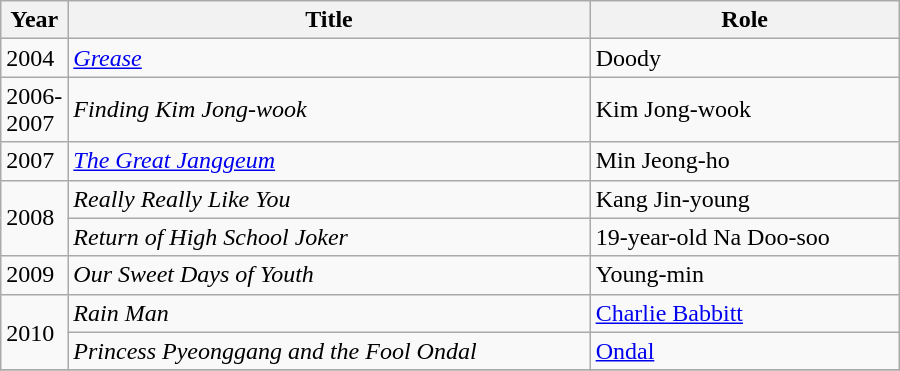<table class="wikitable" style="width:600px">
<tr>
<th width=10>Year</th>
<th>Title</th>
<th>Role</th>
</tr>
<tr>
<td>2004</td>
<td><em><a href='#'>Grease</a></em></td>
<td>Doody</td>
</tr>
<tr>
<td>2006-2007</td>
<td><em>Finding Kim Jong-wook</em></td>
<td>Kim Jong-wook</td>
</tr>
<tr>
<td>2007</td>
<td><em><a href='#'>The Great Janggeum</a></em></td>
<td>Min Jeong-ho</td>
</tr>
<tr>
<td rowspan=2>2008</td>
<td><em>Really Really Like You</em></td>
<td>Kang Jin-young</td>
</tr>
<tr>
<td><em>Return of High School Joker</em></td>
<td>19-year-old Na Doo-soo</td>
</tr>
<tr>
<td>2009</td>
<td><em>Our Sweet Days of Youth</em></td>
<td>Young-min</td>
</tr>
<tr>
<td rowspan=2>2010</td>
<td><em>Rain Man</em></td>
<td><a href='#'>Charlie Babbitt</a></td>
</tr>
<tr>
<td><em>Princess Pyeonggang and the Fool Ondal</em></td>
<td><a href='#'>Ondal</a></td>
</tr>
<tr>
</tr>
</table>
